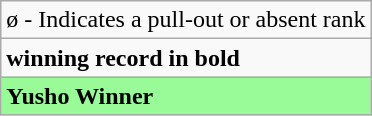<table class="wikitable">
<tr>
<td>ø - Indicates a pull-out or absent rank</td>
</tr>
<tr>
<td><strong>winning record in bold</strong></td>
</tr>
<tr>
<td style="background: PaleGreen;"><strong>Yusho Winner</strong></td>
</tr>
</table>
